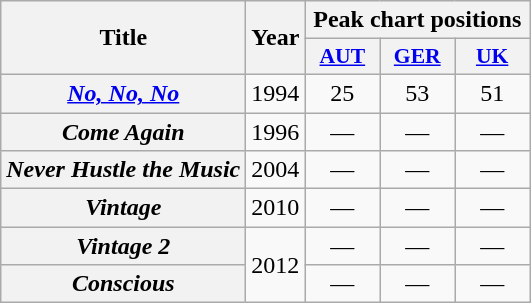<table class="wikitable plainrowheaders" style="text-align:center;">
<tr>
<th scope="col" rowspan="2">Title</th>
<th scope="col" rowspan="2">Year</th>
<th scope="col" colspan="3">Peak chart positions</th>
</tr>
<tr>
<th scope="col" style="width:3em;font-size:90%;"><a href='#'>AUT</a><br></th>
<th scope="col" style="width:3em;font-size:90%;"><a href='#'>GER</a><br></th>
<th scope="col" style="width:3em;font-size:90%;"><a href='#'>UK</a><br></th>
</tr>
<tr>
<th scope="row"><em><a href='#'>No, No, No</a></em></th>
<td>1994</td>
<td>25</td>
<td>53</td>
<td>51</td>
</tr>
<tr>
<th scope="row"><em>Come Again</em></th>
<td>1996</td>
<td>—</td>
<td>—</td>
<td>—</td>
</tr>
<tr>
<th scope="row"><em>Never Hustle the Music</em></th>
<td>2004</td>
<td>—</td>
<td>—</td>
<td>—</td>
</tr>
<tr>
<th scope="row"><em>Vintage</em></th>
<td>2010</td>
<td>—</td>
<td>—</td>
<td>—</td>
</tr>
<tr>
<th scope="row"><em>Vintage 2</em></th>
<td rowspan="2">2012</td>
<td>—</td>
<td>—</td>
<td>—</td>
</tr>
<tr>
<th scope="row"><em>Conscious</em></th>
<td>—</td>
<td>—</td>
<td>—</td>
</tr>
</table>
